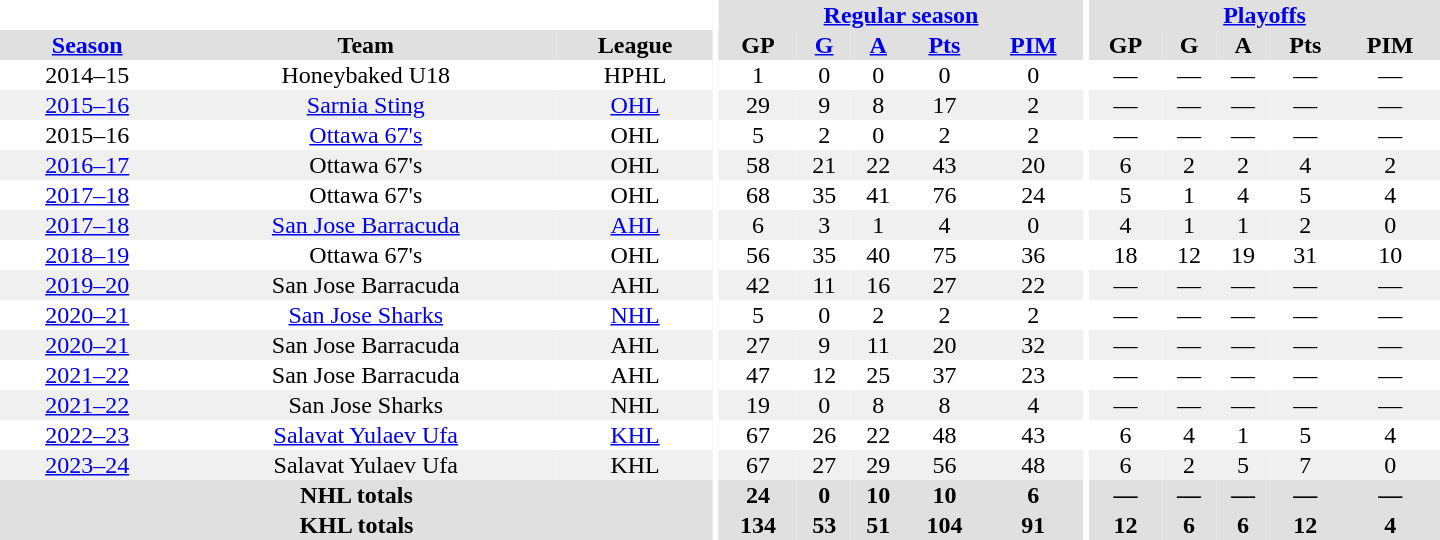<table border="0" cellpadding="1" cellspacing="0" style="text-align:center; width:60em;">
<tr bgcolor="#e0e0e0">
<th colspan="3" bgcolor="#ffffff"></th>
<th rowspan="100" bgcolor="#ffffff"></th>
<th colspan="5"><a href='#'>Regular season</a></th>
<th rowspan="100" bgcolor="#ffffff"></th>
<th colspan="5"><a href='#'>Playoffs</a></th>
</tr>
<tr bgcolor="#e0e0e0">
<th><a href='#'>Season</a></th>
<th>Team</th>
<th>League</th>
<th>GP</th>
<th><a href='#'>G</a></th>
<th><a href='#'>A</a></th>
<th><a href='#'>Pts</a></th>
<th><a href='#'>PIM</a></th>
<th>GP</th>
<th>G</th>
<th>A</th>
<th>Pts</th>
<th>PIM</th>
</tr>
<tr>
<td>2014–15</td>
<td>Honeybaked U18</td>
<td>HPHL</td>
<td>1</td>
<td>0</td>
<td>0</td>
<td>0</td>
<td>0</td>
<td>—</td>
<td>—</td>
<td>—</td>
<td>—</td>
<td>—</td>
</tr>
<tr bgcolor="#f0f0f0">
<td><a href='#'>2015–16</a></td>
<td><a href='#'>Sarnia Sting</a></td>
<td><a href='#'>OHL</a></td>
<td>29</td>
<td>9</td>
<td>8</td>
<td>17</td>
<td>2</td>
<td>—</td>
<td>—</td>
<td>—</td>
<td>—</td>
<td>—</td>
</tr>
<tr>
<td>2015–16</td>
<td><a href='#'>Ottawa 67's</a></td>
<td>OHL</td>
<td>5</td>
<td>2</td>
<td>0</td>
<td>2</td>
<td>2</td>
<td>—</td>
<td>—</td>
<td>—</td>
<td>—</td>
<td>—</td>
</tr>
<tr bgcolor="#f0f0f0">
<td><a href='#'>2016–17</a></td>
<td>Ottawa 67's</td>
<td>OHL</td>
<td>58</td>
<td>21</td>
<td>22</td>
<td>43</td>
<td>20</td>
<td>6</td>
<td>2</td>
<td>2</td>
<td>4</td>
<td>2</td>
</tr>
<tr>
<td><a href='#'>2017–18</a></td>
<td>Ottawa 67's</td>
<td>OHL</td>
<td>68</td>
<td>35</td>
<td>41</td>
<td>76</td>
<td>24</td>
<td>5</td>
<td>1</td>
<td>4</td>
<td>5</td>
<td>4</td>
</tr>
<tr bgcolor="#f0f0f0">
<td><a href='#'>2017–18</a></td>
<td><a href='#'>San Jose Barracuda</a></td>
<td><a href='#'>AHL</a></td>
<td>6</td>
<td>3</td>
<td>1</td>
<td>4</td>
<td>0</td>
<td>4</td>
<td>1</td>
<td>1</td>
<td>2</td>
<td>0</td>
</tr>
<tr>
<td><a href='#'>2018–19</a></td>
<td>Ottawa 67's</td>
<td>OHL</td>
<td>56</td>
<td>35</td>
<td>40</td>
<td>75</td>
<td>36</td>
<td>18</td>
<td>12</td>
<td>19</td>
<td>31</td>
<td>10</td>
</tr>
<tr bgcolor="#f0f0f0">
<td><a href='#'>2019–20</a></td>
<td>San Jose Barracuda</td>
<td>AHL</td>
<td>42</td>
<td>11</td>
<td>16</td>
<td>27</td>
<td>22</td>
<td>—</td>
<td>—</td>
<td>—</td>
<td>—</td>
<td>—</td>
</tr>
<tr>
<td><a href='#'>2020–21</a></td>
<td><a href='#'>San Jose Sharks</a></td>
<td><a href='#'>NHL</a></td>
<td>5</td>
<td>0</td>
<td>2</td>
<td>2</td>
<td>2</td>
<td>—</td>
<td>—</td>
<td>—</td>
<td>—</td>
<td>—</td>
</tr>
<tr bgcolor="#f0f0f0">
<td><a href='#'>2020–21</a></td>
<td>San Jose Barracuda</td>
<td>AHL</td>
<td>27</td>
<td>9</td>
<td>11</td>
<td>20</td>
<td>32</td>
<td>—</td>
<td>—</td>
<td>—</td>
<td>—</td>
<td>—</td>
</tr>
<tr>
<td><a href='#'>2021–22</a></td>
<td>San Jose Barracuda</td>
<td>AHL</td>
<td>47</td>
<td>12</td>
<td>25</td>
<td>37</td>
<td>23</td>
<td>—</td>
<td>—</td>
<td>—</td>
<td>—</td>
<td>—</td>
</tr>
<tr bgcolor="#f0f0f0">
<td><a href='#'>2021–22</a></td>
<td>San Jose Sharks</td>
<td>NHL</td>
<td>19</td>
<td>0</td>
<td>8</td>
<td>8</td>
<td>4</td>
<td>—</td>
<td>—</td>
<td>—</td>
<td>—</td>
<td>—</td>
</tr>
<tr>
<td><a href='#'>2022–23</a></td>
<td><a href='#'>Salavat Yulaev Ufa</a></td>
<td><a href='#'>KHL</a></td>
<td>67</td>
<td>26</td>
<td>22</td>
<td>48</td>
<td>43</td>
<td>6</td>
<td>4</td>
<td>1</td>
<td>5</td>
<td>4</td>
</tr>
<tr bgcolor="#f0f0f0">
<td><a href='#'>2023–24</a></td>
<td>Salavat Yulaev Ufa</td>
<td>KHL</td>
<td>67</td>
<td>27</td>
<td>29</td>
<td>56</td>
<td>48</td>
<td>6</td>
<td>2</td>
<td>5</td>
<td>7</td>
<td>0</td>
</tr>
<tr bgcolor="#e0e0e0">
<th colspan="3">NHL totals</th>
<th>24</th>
<th>0</th>
<th>10</th>
<th>10</th>
<th>6</th>
<th>—</th>
<th>—</th>
<th>—</th>
<th>—</th>
<th>—</th>
</tr>
<tr bgcolor="#e0e0e0">
<th colspan="3">KHL totals</th>
<th>134</th>
<th>53</th>
<th>51</th>
<th>104</th>
<th>91</th>
<th>12</th>
<th>6</th>
<th>6</th>
<th>12</th>
<th>4</th>
</tr>
</table>
